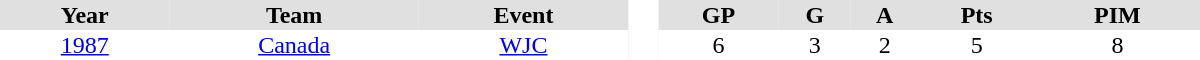<table border="0" cellpadding="1" cellspacing="0" style="text-align:center; width:50em">
<tr ALIGN="center" bgcolor="#e0e0e0">
<th>Year</th>
<th>Team</th>
<th>Event</th>
<th rowspan="99" bgcolor="#ffffff"> </th>
<th>GP</th>
<th>G</th>
<th>A</th>
<th>Pts</th>
<th>PIM</th>
</tr>
<tr>
<td><a href='#'>1987</a></td>
<td><a href='#'>Canada</a></td>
<td><a href='#'>WJC</a></td>
<td>6</td>
<td>3</td>
<td>2</td>
<td>5</td>
<td>8</td>
</tr>
</table>
